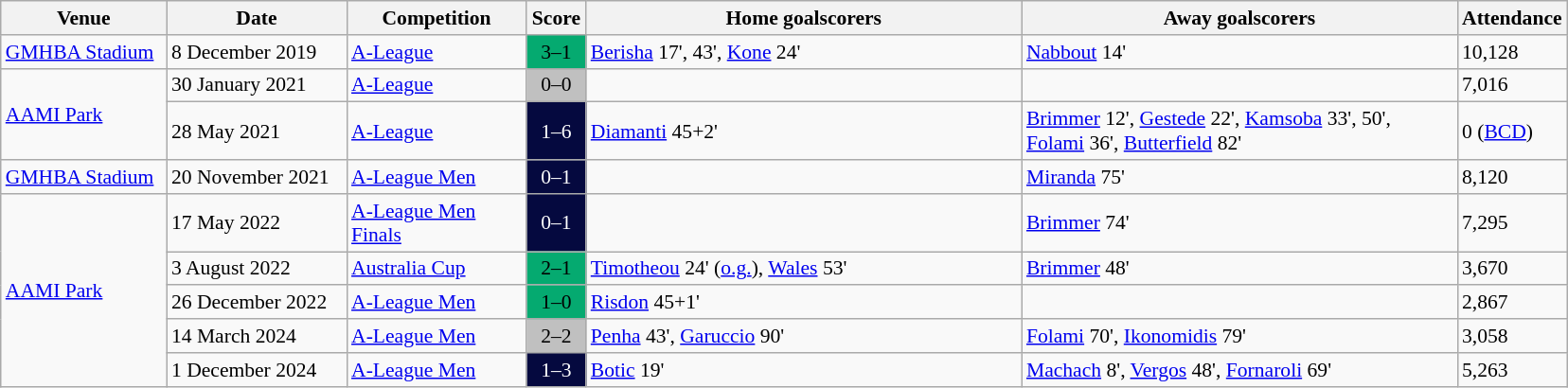<table class="wikitable" style="font-size:90%">
<tr>
<th width="110">Venue</th>
<th width="120">Date</th>
<th width="120">Competition</th>
<th width="35">Score</th>
<th width="300">Home goalscorers</th>
<th width="300">Away goalscorers</th>
<th width="30">Attendance</th>
</tr>
<tr>
<td><a href='#'>GMHBA Stadium</a></td>
<td>8 December 2019</td>
<td><a href='#'>A-League</a></td>
<td align="center" style="background:#05AA70; color:black">3–1</td>
<td><a href='#'>Berisha</a> 17', 43', <a href='#'>Kone</a> 24'</td>
<td><a href='#'>Nabbout</a> 14'</td>
<td>10,128</td>
</tr>
<tr>
<td rowspan="2"><a href='#'>AAMI Park</a></td>
<td>30 January 2021</td>
<td><a href='#'>A-League</a></td>
<td align="center" style="background:silver; color:#000000">0–0</td>
<td></td>
<td></td>
<td>7,016</td>
</tr>
<tr>
<td>28 May 2021</td>
<td><a href='#'>A-League</a></td>
<td align="center" style="background:#05093F; color:white">1–6</td>
<td><a href='#'>Diamanti</a> 45+2'</td>
<td><a href='#'>Brimmer</a> 12', <a href='#'>Gestede</a> 22', <a href='#'>Kamsoba</a> 33', 50', <a href='#'>Folami</a> 36', <a href='#'>Butterfield</a> 82'</td>
<td>0 (<a href='#'>BCD</a>)</td>
</tr>
<tr>
<td><a href='#'>GMHBA Stadium</a></td>
<td>20 November 2021</td>
<td><a href='#'>A-League Men</a></td>
<td align="center" style="background:#05093F; color:white">0–1</td>
<td></td>
<td><a href='#'>Miranda</a> 75'</td>
<td>8,120</td>
</tr>
<tr>
<td rowspan="5"><a href='#'>AAMI Park</a></td>
<td>17 May 2022</td>
<td><a href='#'>A-League Men Finals</a></td>
<td align="center" style="background:#05093F; color:white">0–1</td>
<td></td>
<td><a href='#'>Brimmer</a> 74'</td>
<td>7,295</td>
</tr>
<tr>
<td>3 August 2022</td>
<td><a href='#'>Australia Cup</a></td>
<td align="center" style="background:#05AA70; color:black">2–1</td>
<td><a href='#'>Timotheou</a> 24' (<a href='#'>o.g.</a>), <a href='#'>Wales</a> 53'</td>
<td><a href='#'>Brimmer</a> 48'</td>
<td>3,670</td>
</tr>
<tr>
<td>26 December 2022</td>
<td><a href='#'>A-League Men</a></td>
<td align="center" style="background:#05AA70; color:black">1–0</td>
<td><a href='#'>Risdon</a> 45+1'</td>
<td></td>
<td>2,867</td>
</tr>
<tr>
<td>14 March 2024</td>
<td><a href='#'>A-League Men</a></td>
<td align="center" style="background:silver; color:#000000">2–2</td>
<td><a href='#'>Penha</a> 43', <a href='#'>Garuccio</a> 90'</td>
<td><a href='#'>Folami</a> 70', <a href='#'>Ikonomidis</a> 79'</td>
<td>3,058</td>
</tr>
<tr>
<td>1 December 2024</td>
<td><a href='#'>A-League Men</a></td>
<td align="center" style="background:#05093F; color:white">1–3</td>
<td><a href='#'>Botic</a> 19'</td>
<td><a href='#'>Machach</a> 8', <a href='#'>Vergos</a> 48', <a href='#'>Fornaroli</a> 69'</td>
<td>5,263</td>
</tr>
</table>
